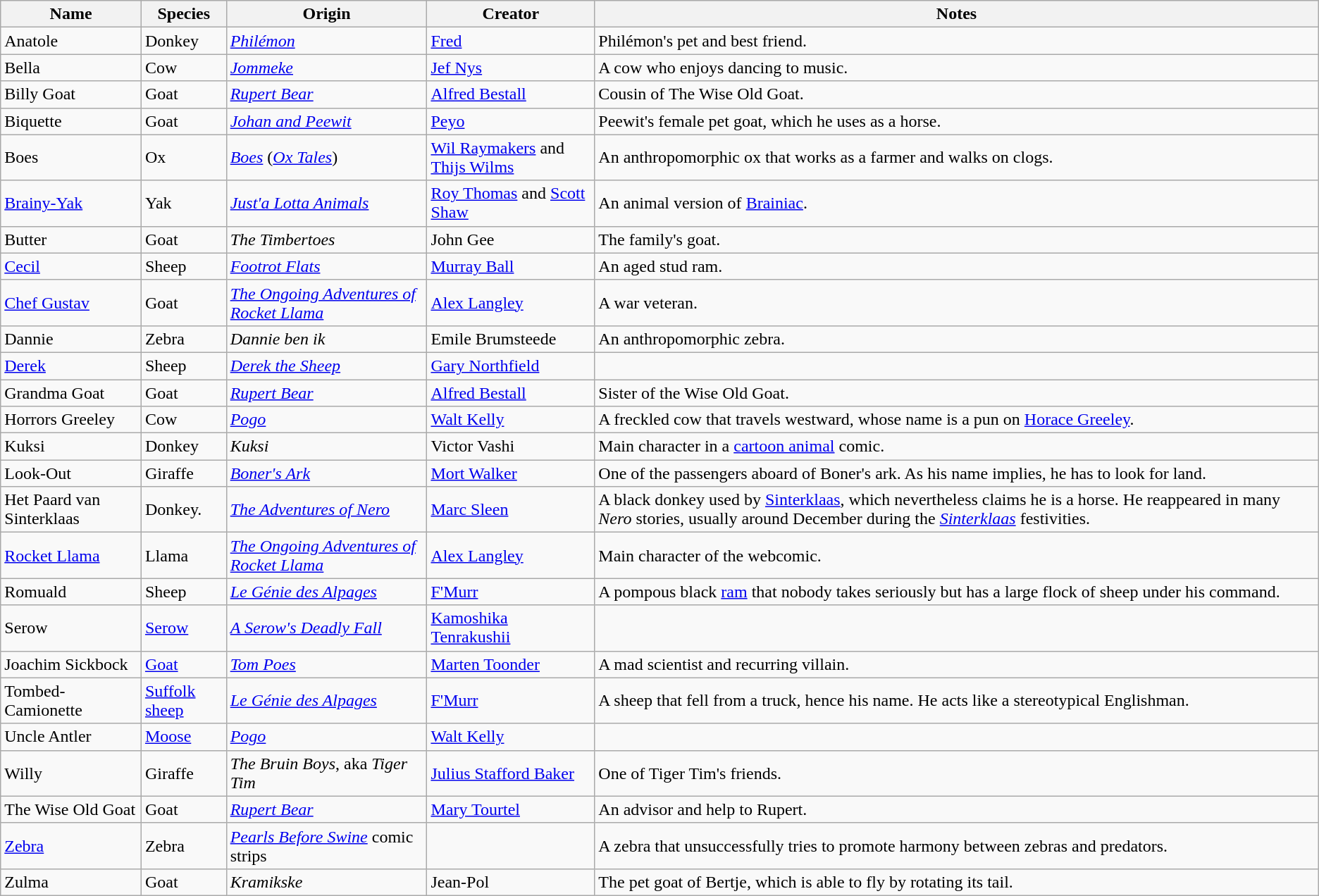<table class="wikitable sortable">
<tr>
<th>Name</th>
<th>Species</th>
<th>Origin</th>
<th>Creator</th>
<th>Notes</th>
</tr>
<tr>
<td>Anatole</td>
<td>Donkey</td>
<td><em><a href='#'>Philémon</a></em></td>
<td><a href='#'>Fred</a></td>
<td>Philémon's pet and best friend.</td>
</tr>
<tr>
<td>Bella</td>
<td>Cow</td>
<td><em><a href='#'>Jommeke</a></em></td>
<td><a href='#'>Jef Nys</a></td>
<td>A cow who enjoys dancing to music.</td>
</tr>
<tr>
<td>Billy Goat</td>
<td>Goat</td>
<td><em><a href='#'>Rupert Bear</a></em></td>
<td><a href='#'>Alfred Bestall</a></td>
<td>Cousin of The Wise Old Goat.</td>
</tr>
<tr>
<td>Biquette</td>
<td>Goat</td>
<td><em><a href='#'>Johan and Peewit</a></em></td>
<td><a href='#'>Peyo</a></td>
<td>Peewit's female pet goat, which he uses as a horse.</td>
</tr>
<tr>
<td>Boes</td>
<td>Ox</td>
<td><em><a href='#'>Boes</a></em> (<em><a href='#'>Ox Tales</a></em>)</td>
<td><a href='#'>Wil Raymakers</a> and <a href='#'>Thijs Wilms</a></td>
<td>An anthropomorphic ox that works as a farmer and walks on clogs.</td>
</tr>
<tr>
<td><a href='#'>Brainy-Yak</a></td>
<td>Yak</td>
<td><em><a href='#'>Just'a Lotta Animals</a></em></td>
<td><a href='#'>Roy Thomas</a> and <a href='#'>Scott Shaw</a></td>
<td>An animal version of <a href='#'>Brainiac</a>.</td>
</tr>
<tr>
<td>Butter</td>
<td>Goat</td>
<td><em>The Timbertoes</em></td>
<td>John Gee</td>
<td>The family's goat.</td>
</tr>
<tr>
<td><a href='#'>Cecil</a></td>
<td>Sheep</td>
<td><em><a href='#'>Footrot Flats</a></em></td>
<td><a href='#'>Murray Ball</a></td>
<td>An aged stud ram.</td>
</tr>
<tr>
<td><a href='#'>Chef Gustav</a></td>
<td>Goat</td>
<td><em><a href='#'>The Ongoing Adventures of Rocket Llama</a></em></td>
<td><a href='#'>Alex Langley</a></td>
<td>A war veteran.</td>
</tr>
<tr>
<td>Dannie</td>
<td>Zebra</td>
<td><em>Dannie ben ik</em></td>
<td>Emile Brumsteede </td>
<td>An anthropomorphic zebra.</td>
</tr>
<tr>
<td><a href='#'>Derek</a></td>
<td>Sheep</td>
<td><em><a href='#'>Derek the Sheep</a></em></td>
<td><a href='#'>Gary Northfield</a></td>
<td></td>
</tr>
<tr>
<td>Grandma Goat</td>
<td>Goat</td>
<td><em><a href='#'>Rupert Bear</a></em></td>
<td><a href='#'>Alfred Bestall</a></td>
<td>Sister of the Wise Old Goat.</td>
</tr>
<tr>
<td>Horrors Greeley</td>
<td>Cow</td>
<td><em><a href='#'>Pogo</a></em></td>
<td><a href='#'>Walt Kelly</a></td>
<td>A freckled cow that travels westward, whose name is a pun on <a href='#'>Horace Greeley</a>.</td>
</tr>
<tr>
<td>Kuksi</td>
<td>Donkey</td>
<td><em>Kuksi</em></td>
<td>Victor Vashi</td>
<td>Main character in a <a href='#'>cartoon animal</a> comic.</td>
</tr>
<tr>
<td>Look-Out</td>
<td>Giraffe</td>
<td><em><a href='#'>Boner's Ark</a></em></td>
<td><a href='#'>Mort Walker</a></td>
<td>One of the passengers aboard of Boner's ark. As his name implies, he has to look for land.</td>
</tr>
<tr>
<td>Het Paard van Sinterklaas</td>
<td>Donkey.</td>
<td><em><a href='#'>The Adventures of Nero</a></em></td>
<td><a href='#'>Marc Sleen</a></td>
<td>A black donkey used by <a href='#'>Sinterklaas</a>, which nevertheless claims he is a horse. He reappeared in many <em>Nero</em> stories, usually around December during the <em><a href='#'>Sinterklaas</a></em> festivities.</td>
</tr>
<tr>
<td><a href='#'>Rocket Llama</a></td>
<td>Llama</td>
<td><em><a href='#'>The Ongoing Adventures of Rocket Llama</a></em></td>
<td><a href='#'>Alex Langley</a></td>
<td>Main character of the webcomic.</td>
</tr>
<tr>
<td>Romuald</td>
<td>Sheep</td>
<td><em><a href='#'>Le Génie des Alpages</a></em></td>
<td><a href='#'>F'Murr</a></td>
<td>A pompous black <a href='#'>ram</a> that nobody takes seriously but has a large flock of sheep under his command.</td>
</tr>
<tr>
<td>Serow</td>
<td><a href='#'>Serow</a></td>
<td><em><a href='#'>A Serow's Deadly Fall</a></em></td>
<td><a href='#'>Kamoshika Tenrakushii</a></td>
<td></td>
</tr>
<tr>
<td>Joachim Sickbock</td>
<td><a href='#'>Goat</a></td>
<td><em><a href='#'>Tom Poes</a></em></td>
<td><a href='#'>Marten Toonder</a></td>
<td>A mad scientist and recurring villain.</td>
</tr>
<tr>
<td>Tombed-Camionette</td>
<td><a href='#'>Suffolk sheep</a></td>
<td><em><a href='#'>Le Génie des Alpages</a></em></td>
<td><a href='#'>F'Murr</a></td>
<td>A sheep that fell from a truck, hence his name. He acts like a stereotypical Englishman.</td>
</tr>
<tr>
<td>Uncle Antler</td>
<td><a href='#'>Moose</a></td>
<td><em><a href='#'>Pogo</a></em></td>
<td><a href='#'>Walt Kelly</a></td>
<td></td>
</tr>
<tr>
<td>Willy</td>
<td>Giraffe</td>
<td><em>The Bruin Boys</em>, aka <em>Tiger Tim</em></td>
<td><a href='#'>Julius Stafford Baker</a></td>
<td>One of Tiger Tim's friends.</td>
</tr>
<tr>
<td>The Wise Old Goat</td>
<td>Goat</td>
<td><em><a href='#'>Rupert Bear</a></em></td>
<td><a href='#'>Mary Tourtel</a></td>
<td>An advisor and help to Rupert.</td>
</tr>
<tr>
<td><a href='#'>Zebra</a></td>
<td>Zebra</td>
<td><em><a href='#'>Pearls Before Swine</a></em> comic strips</td>
<td></td>
<td>A zebra that unsuccessfully tries to promote harmony between zebras and predators.</td>
</tr>
<tr>
<td>Zulma</td>
<td>Goat</td>
<td><em>Kramikske</em></td>
<td>Jean-Pol</td>
<td>The pet goat of Bertje, which is able to fly by rotating its tail.</td>
</tr>
</table>
